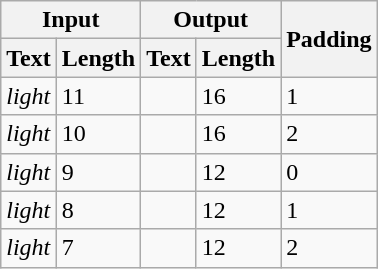<table class="wikitable">
<tr>
<th scope="col" colspan=2>Input</th>
<th scope="col" colspan=2>Output</th>
<th scope="col" rowspan=2>Padding</th>
</tr>
<tr>
<th scope="col">Text</th>
<th scope="col">Length</th>
<th scope="col">Text</th>
<th scope="col">Length</th>
</tr>
<tr>
<td><em>light </em></td>
<td>11</td>
<td></td>
<td>16</td>
<td>1</td>
</tr>
<tr>
<td><em>light </em></td>
<td>10</td>
<td></td>
<td>16</td>
<td>2</td>
</tr>
<tr>
<td><em>light </em></td>
<td>9</td>
<td></td>
<td>12</td>
<td>0</td>
</tr>
<tr>
<td><em>light </em></td>
<td>8</td>
<td></td>
<td>12</td>
<td>1</td>
</tr>
<tr>
<td><em>light </em></td>
<td>7</td>
<td></td>
<td>12</td>
<td>2</td>
</tr>
</table>
